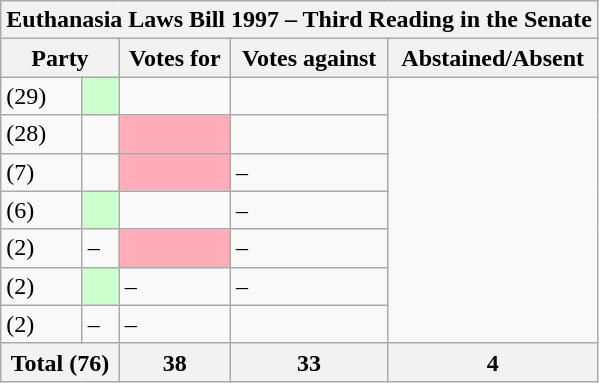<table class="wikitable mw-collapsible mw-collapsed">
<tr>
<th colspan="5">Euthanasia Laws Bill 1997 – Third Reading in the Senate</th>
</tr>
<tr>
<th colspan="2">Party</th>
<th>Votes for</th>
<th>Votes against</th>
<th>Abstained/Absent</th>
</tr>
<tr>
<td> (29)</td>
<td style="background-color:#CCFFCC;"></td>
<td></td>
<td></td>
</tr>
<tr>
<td> (28)</td>
<td></td>
<td style="background-color:#FFAEB9;"></td>
<td></td>
</tr>
<tr>
<td> (7)</td>
<td></td>
<td style="background-color:#FFAEB9;"></td>
<td>–</td>
</tr>
<tr>
<td> (6)</td>
<td style="background-color:#CCFFCC;"></td>
<td></td>
<td>–</td>
</tr>
<tr>
<td> (2)</td>
<td>–</td>
<td style="background-color:#FFAEB9;"></td>
<td>–</td>
</tr>
<tr>
<td> (2)</td>
<td style="background-color:#CCFFCC;"></td>
<td>–</td>
<td>–</td>
</tr>
<tr>
<td> (2)</td>
<td>–</td>
<td>–</td>
<td></td>
</tr>
<tr>
<th colspan=2>Total (76)</th>
<th>38</th>
<th>33</th>
<th>4</th>
</tr>
</table>
